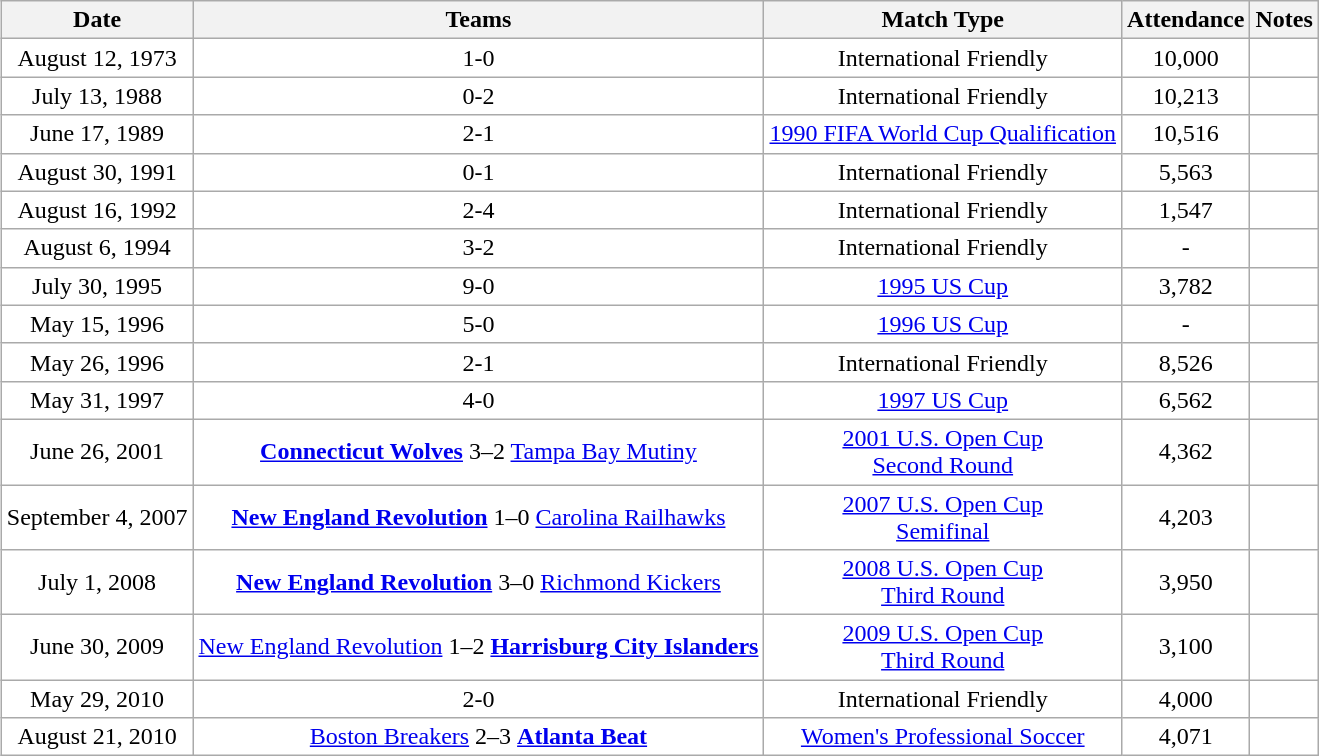<table class="wikitable" align=center style="margin-left:15px; text-align:center; background:#ffffff;">
<tr>
<th style="text-align:center;">Date</th>
<th style="text-align:center;">Teams</th>
<th style="text-align:center;">Match Type</th>
<th style="text-align:center;">Attendance</th>
<th style="text-align:center;">Notes</th>
</tr>
<tr>
<td>August 12, 1973</td>
<td><strong></strong> 1-0 </td>
<td>International Friendly</td>
<td>10,000</td>
<td></td>
</tr>
<tr>
<td>July 13, 1988</td>
<td> 0-2 <strong></strong></td>
<td>International Friendly</td>
<td>10,213</td>
<td></td>
</tr>
<tr>
<td>June 17, 1989</td>
<td><strong></strong> 2-1 </td>
<td><a href='#'>1990 FIFA World Cup Qualification</a></td>
<td>10,516</td>
<td></td>
</tr>
<tr>
<td>August 30, 1991</td>
<td> 0-1 <strong></strong></td>
<td>International Friendly</td>
<td>5,563</td>
<td></td>
</tr>
<tr>
<td>August 16, 1992</td>
<td> 2-4 <strong></strong></td>
<td>International Friendly</td>
<td>1,547</td>
<td></td>
</tr>
<tr>
<td>August 6, 1994</td>
<td><strong></strong> 3-2 </td>
<td>International Friendly</td>
<td>-</td>
<td></td>
</tr>
<tr>
<td>July 30, 1995</td>
<td><strong></strong> 9-0 </td>
<td><a href='#'>1995 US Cup</a></td>
<td>3,782</td>
<td></td>
</tr>
<tr>
<td>May 15, 1996</td>
<td><strong></strong> 5-0 </td>
<td><a href='#'>1996 US Cup</a></td>
<td>-</td>
<td></td>
</tr>
<tr>
<td>May 26, 1996</td>
<td><strong></strong> 2-1 </td>
<td>International Friendly</td>
<td>8,526</td>
<td></td>
</tr>
<tr>
<td>May 31, 1997</td>
<td><strong></strong> 4-0 </td>
<td><a href='#'>1997 US Cup</a></td>
<td>6,562</td>
<td></td>
</tr>
<tr>
<td>June 26, 2001</td>
<td><strong><a href='#'>Connecticut Wolves</a></strong> 3–2 <a href='#'>Tampa Bay Mutiny</a></td>
<td><a href='#'>2001 U.S. Open Cup<br>Second Round</a></td>
<td>4,362</td>
<td></td>
</tr>
<tr>
<td>September 4, 2007</td>
<td><strong><a href='#'>New England Revolution</a></strong> 1–0 <a href='#'>Carolina Railhawks</a></td>
<td><a href='#'>2007 U.S. Open Cup<br>Semifinal</a></td>
<td>4,203</td>
<td></td>
</tr>
<tr>
<td>July 1, 2008</td>
<td><strong><a href='#'>New England Revolution</a></strong> 3–0 <a href='#'>Richmond Kickers</a></td>
<td><a href='#'>2008 U.S. Open Cup<br>Third Round</a></td>
<td>3,950</td>
<td></td>
</tr>
<tr>
<td>June 30, 2009</td>
<td><a href='#'>New England Revolution</a> 1–2 <strong><a href='#'>Harrisburg City Islanders</a></strong></td>
<td><a href='#'>2009 U.S. Open Cup<br>Third Round</a></td>
<td>3,100</td>
<td></td>
</tr>
<tr>
<td>May 29, 2010</td>
<td><strong></strong> 2-0 </td>
<td>International Friendly</td>
<td>4,000</td>
<td></td>
</tr>
<tr>
<td>August 21, 2010</td>
<td><a href='#'>Boston Breakers</a> 2–3 <strong><a href='#'>Atlanta Beat</a></strong></td>
<td><a href='#'>Women's Professional Soccer</a></td>
<td>4,071</td>
<td></td>
</tr>
</table>
